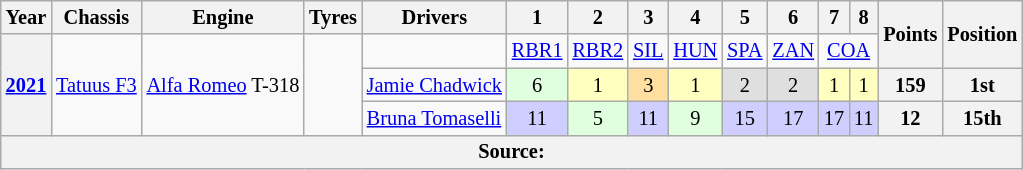<table class="wikitable" style="text-align:center; font-size:85%">
<tr>
<th>Year</th>
<th>Chassis</th>
<th>Engine</th>
<th>Tyres</th>
<th>Drivers</th>
<th>1</th>
<th>2</th>
<th>3</th>
<th>4</th>
<th>5</th>
<th>6</th>
<th>7</th>
<th>8</th>
<th rowspan="2">Points</th>
<th rowspan="2">Position</th>
</tr>
<tr>
<th rowspan="3"><a href='#'>2021</a></th>
<td rowspan="3"><a href='#'>Tatuus F3</a></td>
<td rowspan="3"><a href='#'>Alfa Romeo</a> T-318</td>
<td rowspan="3"></td>
<td></td>
<td><a href='#'>RBR1</a></td>
<td><a href='#'>RBR2</a></td>
<td><a href='#'>SIL</a></td>
<td><a href='#'>HUN</a></td>
<td><a href='#'>SPA</a></td>
<td><a href='#'>ZAN</a></td>
<td colspan="2"><a href='#'>COA</a></td>
</tr>
<tr>
<td align="left"> <a href='#'>Jamie Chadwick</a></td>
<td style="background:#dfffdf;">6</td>
<td style="background:#ffffbf">1</td>
<td style="background:#ffdf9f">3</td>
<td style="background:#ffffbf">1</td>
<td style="background:#dfdfdf">2</td>
<td style="background:#dfdfdf">2</td>
<td style="background:#ffffbf">1</td>
<td style="background:#ffffbf">1</td>
<th>159</th>
<th>1st</th>
</tr>
<tr>
<td align="left"> <a href='#'>Bruna Tomaselli</a></td>
<td style="background:#cfcfff;">11</td>
<td style="background:#dfffdf;">5</td>
<td style="background:#cfcfff;">11</td>
<td style="background:#dfffdf;">9</td>
<td style="background:#cfcfff;">15</td>
<td style="background:#cfcfff;">17</td>
<td style="background:#cfcfff;">17</td>
<td style="background:#cfcfff;">11</td>
<th rowspan="1">12</th>
<th rowspan="1">15th</th>
</tr>
<tr>
<th colspan="15">Source:</th>
</tr>
</table>
